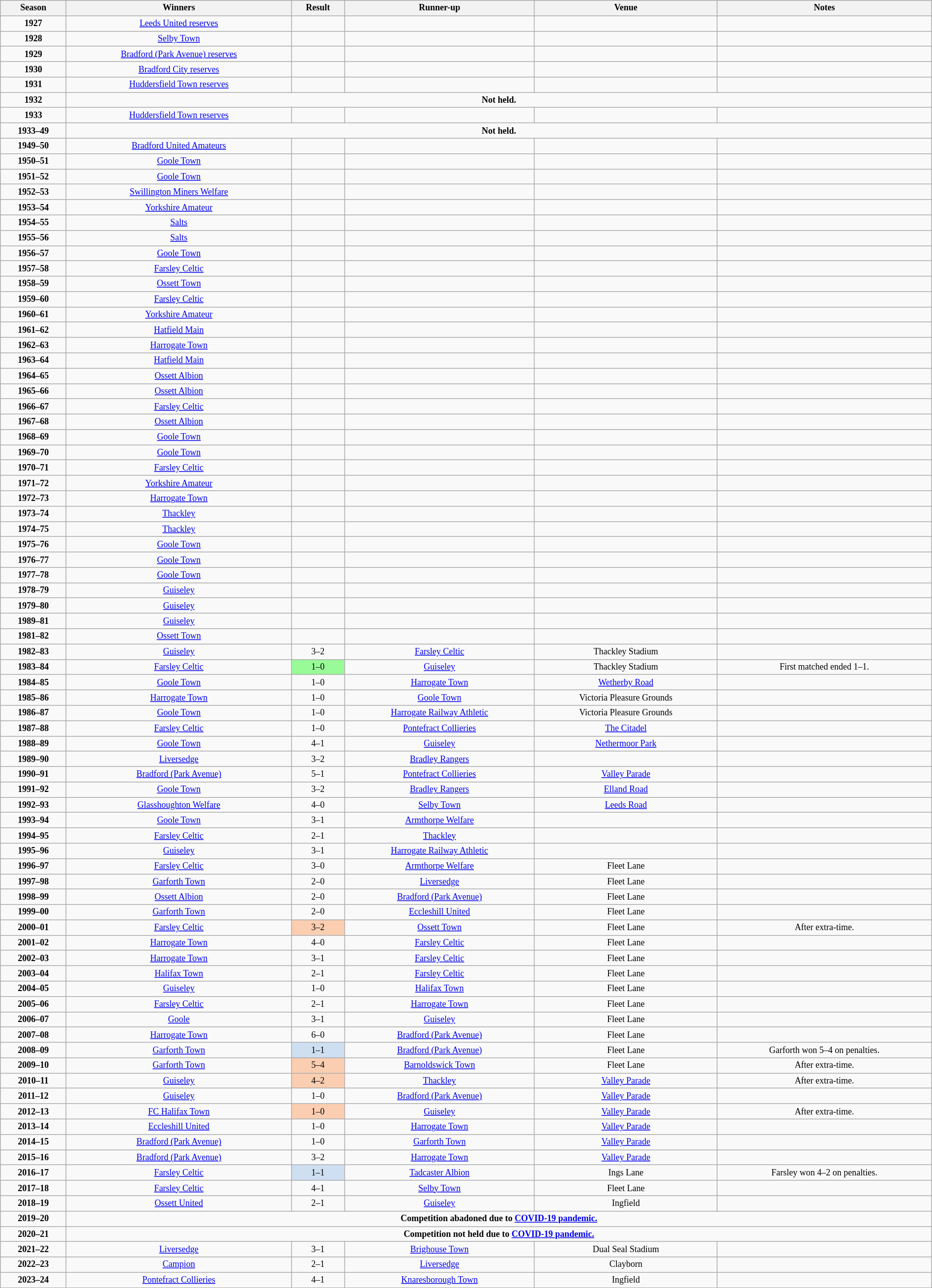<table class="wikitable" style="text-align: center; width: 100%; font-size: 12px">
<tr>
<th>Season</th>
<th>Winners</th>
<th>Result</th>
<th>Runner-up</th>
<th>Venue</th>
<th>Notes</th>
</tr>
<tr>
<td><strong>1927</strong></td>
<td><a href='#'>Leeds United reserves</a></td>
<td></td>
<td></td>
<td></td>
<td></td>
</tr>
<tr>
<td><strong>1928</strong></td>
<td><a href='#'>Selby Town</a></td>
<td></td>
<td></td>
<td></td>
<td></td>
</tr>
<tr>
<td><strong>1929</strong></td>
<td><a href='#'>Bradford (Park Avenue) reserves</a></td>
<td></td>
<td></td>
<td></td>
<td></td>
</tr>
<tr>
<td><strong>1930</strong></td>
<td><a href='#'>Bradford City reserves</a></td>
<td></td>
<td></td>
<td></td>
<td></td>
</tr>
<tr>
<td><strong>1931</strong></td>
<td><a href='#'>Huddersfield Town reserves</a></td>
<td></td>
<td></td>
<td></td>
<td></td>
</tr>
<tr>
<td><strong>1932</strong></td>
<td colspan=5><strong>Not held.</strong></td>
</tr>
<tr>
<td><strong>1933</strong></td>
<td><a href='#'>Huddersfield Town reserves</a></td>
<td></td>
<td></td>
<td></td>
<td></td>
</tr>
<tr>
<td><strong>1933–49</strong></td>
<td colspan=5><strong>Not held.</strong></td>
</tr>
<tr>
<td><strong>1949–50</strong></td>
<td><a href='#'>Bradford United Amateurs</a></td>
<td></td>
<td></td>
<td></td>
<td></td>
</tr>
<tr>
<td><strong>1950–51</strong></td>
<td><a href='#'>Goole Town</a></td>
<td></td>
<td></td>
<td></td>
<td></td>
</tr>
<tr>
<td><strong>1951–52</strong></td>
<td><a href='#'>Goole Town</a></td>
<td></td>
<td></td>
<td></td>
<td></td>
</tr>
<tr>
<td><strong>1952–53</strong></td>
<td><a href='#'>Swillington Miners Welfare</a></td>
<td></td>
<td></td>
<td></td>
<td></td>
</tr>
<tr>
<td><strong>1953–54</strong></td>
<td><a href='#'>Yorkshire Amateur</a></td>
<td></td>
<td></td>
<td></td>
<td></td>
</tr>
<tr>
<td><strong>1954–55</strong></td>
<td><a href='#'>Salts</a></td>
<td></td>
<td></td>
<td></td>
<td></td>
</tr>
<tr>
<td><strong>1955–56</strong></td>
<td><a href='#'>Salts</a></td>
<td></td>
<td></td>
<td></td>
<td></td>
</tr>
<tr>
<td><strong>1956–57</strong></td>
<td><a href='#'>Goole Town</a></td>
<td></td>
<td></td>
<td></td>
<td></td>
</tr>
<tr>
<td><strong>1957–58</strong></td>
<td><a href='#'>Farsley Celtic</a></td>
<td></td>
<td></td>
<td></td>
<td></td>
</tr>
<tr>
<td><strong>1958–59</strong></td>
<td><a href='#'>Ossett Town</a></td>
<td></td>
<td></td>
<td></td>
<td></td>
</tr>
<tr>
<td><strong>1959–60</strong></td>
<td><a href='#'>Farsley Celtic</a></td>
<td></td>
<td></td>
<td></td>
<td></td>
</tr>
<tr>
<td><strong>1960–61</strong></td>
<td><a href='#'>Yorkshire Amateur</a></td>
<td></td>
<td></td>
<td></td>
<td></td>
</tr>
<tr>
<td><strong>1961–62</strong></td>
<td><a href='#'>Hatfield Main</a></td>
<td></td>
<td></td>
<td></td>
<td></td>
</tr>
<tr>
<td><strong>1962–63</strong></td>
<td><a href='#'>Harrogate Town</a></td>
<td></td>
<td></td>
<td></td>
<td></td>
</tr>
<tr>
<td><strong>1963–64</strong></td>
<td><a href='#'>Hatfield Main</a></td>
<td></td>
<td></td>
<td></td>
<td></td>
</tr>
<tr>
<td><strong>1964–65</strong></td>
<td><a href='#'>Ossett Albion</a></td>
<td></td>
<td></td>
<td></td>
<td></td>
</tr>
<tr>
<td><strong>1965–66</strong></td>
<td><a href='#'>Ossett Albion</a></td>
<td></td>
<td></td>
<td></td>
<td></td>
</tr>
<tr>
<td><strong>1966–67</strong></td>
<td><a href='#'>Farsley Celtic</a></td>
<td></td>
<td></td>
<td></td>
<td></td>
</tr>
<tr>
<td><strong>1967–68</strong></td>
<td><a href='#'>Ossett Albion</a></td>
<td></td>
<td></td>
<td></td>
<td></td>
</tr>
<tr>
<td><strong>1968–69</strong></td>
<td><a href='#'>Goole Town</a></td>
<td></td>
<td></td>
<td></td>
<td></td>
</tr>
<tr>
<td><strong>1969–70</strong></td>
<td><a href='#'>Goole Town</a></td>
<td></td>
<td></td>
<td></td>
<td></td>
</tr>
<tr>
<td><strong>1970–71</strong></td>
<td><a href='#'>Farsley Celtic</a></td>
<td></td>
<td></td>
<td></td>
<td></td>
</tr>
<tr>
<td><strong>1971–72</strong></td>
<td><a href='#'>Yorkshire Amateur</a></td>
<td></td>
<td></td>
<td></td>
<td></td>
</tr>
<tr>
<td><strong>1972–73</strong></td>
<td><a href='#'>Harrogate Town</a></td>
<td></td>
<td></td>
<td></td>
<td></td>
</tr>
<tr>
<td><strong>1973–74</strong></td>
<td><a href='#'>Thackley</a></td>
<td></td>
<td></td>
<td></td>
<td></td>
</tr>
<tr>
<td><strong>1974–75</strong></td>
<td><a href='#'>Thackley</a></td>
<td></td>
<td></td>
<td></td>
<td></td>
</tr>
<tr>
<td><strong>1975–76</strong></td>
<td><a href='#'>Goole Town</a></td>
<td></td>
<td></td>
<td></td>
<td></td>
</tr>
<tr>
<td><strong>1976–77</strong></td>
<td><a href='#'>Goole Town</a></td>
<td></td>
<td></td>
<td></td>
<td></td>
</tr>
<tr>
<td><strong>1977–78</strong></td>
<td><a href='#'>Goole Town</a></td>
<td></td>
<td></td>
<td></td>
<td></td>
</tr>
<tr>
<td><strong>1978–79</strong></td>
<td><a href='#'>Guiseley</a></td>
<td></td>
<td></td>
<td></td>
<td></td>
</tr>
<tr>
<td><strong>1979–80</strong></td>
<td><a href='#'>Guiseley</a></td>
<td></td>
<td></td>
<td></td>
<td></td>
</tr>
<tr>
<td><strong>1989–81</strong></td>
<td><a href='#'>Guiseley</a></td>
<td></td>
<td></td>
<td></td>
<td></td>
</tr>
<tr>
<td><strong>1981–82</strong></td>
<td><a href='#'>Ossett Town</a></td>
<td></td>
<td></td>
<td></td>
<td></td>
</tr>
<tr>
<td><strong>1982–83</strong></td>
<td><a href='#'>Guiseley</a></td>
<td>3–2</td>
<td><a href='#'>Farsley Celtic</a></td>
<td>Thackley Stadium</td>
<td></td>
</tr>
<tr>
<td><strong>1983–84</strong></td>
<td><a href='#'>Farsley Celtic</a></td>
<td style="background-color:#98FB98">1–0</td>
<td><a href='#'>Guiseley</a></td>
<td>Thackley Stadium</td>
<td>First matched ended 1–1.</td>
</tr>
<tr>
<td><strong>1984–85</strong></td>
<td><a href='#'>Goole Town</a></td>
<td>1–0</td>
<td><a href='#'>Harrogate Town</a></td>
<td><a href='#'>Wetherby Road</a></td>
<td></td>
</tr>
<tr>
<td><strong>1985–86</strong></td>
<td><a href='#'>Harrogate Town</a></td>
<td>1–0</td>
<td><a href='#'>Goole Town</a></td>
<td>Victoria Pleasure Grounds</td>
<td></td>
</tr>
<tr>
<td><strong>1986–87</strong></td>
<td><a href='#'>Goole Town</a></td>
<td>1–0</td>
<td><a href='#'>Harrogate Railway Athletic</a></td>
<td>Victoria Pleasure Grounds</td>
<td></td>
</tr>
<tr>
<td><strong>1987–88</strong></td>
<td><a href='#'>Farsley Celtic</a></td>
<td>1–0</td>
<td><a href='#'>Pontefract Collieries</a></td>
<td><a href='#'>The Citadel</a></td>
<td></td>
</tr>
<tr>
<td><strong>1988–89</strong></td>
<td><a href='#'>Goole Town</a></td>
<td>4–1</td>
<td><a href='#'>Guiseley</a></td>
<td><a href='#'>Nethermoor Park</a></td>
<td></td>
</tr>
<tr>
<td><strong>1989–90</strong></td>
<td><a href='#'>Liversedge</a></td>
<td>3–2</td>
<td><a href='#'>Bradley Rangers</a></td>
<td></td>
<td></td>
</tr>
<tr>
<td><strong>1990–91</strong></td>
<td><a href='#'>Bradford (Park Avenue)</a></td>
<td>5–1</td>
<td><a href='#'>Pontefract Collieries</a></td>
<td><a href='#'>Valley Parade</a></td>
<td></td>
</tr>
<tr>
<td><strong>1991–92</strong></td>
<td><a href='#'>Goole Town</a></td>
<td>3–2</td>
<td><a href='#'>Bradley Rangers</a></td>
<td><a href='#'>Elland Road</a></td>
<td></td>
</tr>
<tr>
<td><strong>1992–93</strong></td>
<td><a href='#'>Glasshoughton Welfare</a></td>
<td>4–0</td>
<td><a href='#'>Selby Town</a></td>
<td><a href='#'>Leeds Road</a></td>
<td></td>
</tr>
<tr>
<td><strong>1993–94</strong></td>
<td><a href='#'>Goole Town</a></td>
<td>3–1</td>
<td><a href='#'>Armthorpe Welfare</a></td>
<td></td>
<td></td>
</tr>
<tr>
<td><strong>1994–95</strong></td>
<td><a href='#'>Farsley Celtic</a></td>
<td>2–1</td>
<td><a href='#'>Thackley</a></td>
<td></td>
<td></td>
</tr>
<tr>
<td><strong>1995–96</strong></td>
<td><a href='#'>Guiseley</a></td>
<td>3–1</td>
<td><a href='#'>Harrogate Railway Athletic</a></td>
<td></td>
<td></td>
</tr>
<tr>
<td><strong>1996–97</strong></td>
<td><a href='#'>Farsley Celtic</a></td>
<td>3–0</td>
<td><a href='#'>Armthorpe Welfare</a></td>
<td>Fleet Lane</td>
<td></td>
</tr>
<tr>
<td><strong>1997–98</strong></td>
<td><a href='#'>Garforth Town</a></td>
<td>2–0</td>
<td><a href='#'>Liversedge</a></td>
<td>Fleet Lane</td>
<td></td>
</tr>
<tr>
<td><strong>1998–99</strong></td>
<td><a href='#'>Ossett Albion</a></td>
<td>2–0</td>
<td><a href='#'>Bradford (Park Avenue)</a></td>
<td>Fleet Lane</td>
<td></td>
</tr>
<tr>
<td><strong>1999–00</strong></td>
<td><a href='#'>Garforth Town</a></td>
<td>2–0</td>
<td><a href='#'>Eccleshill United</a></td>
<td>Fleet Lane</td>
<td></td>
</tr>
<tr>
<td><strong>2000–01</strong></td>
<td><a href='#'>Farsley Celtic</a></td>
<td style="background-color:#FBCEB1">3–2</td>
<td><a href='#'>Ossett Town</a></td>
<td>Fleet Lane</td>
<td>After extra-time.</td>
</tr>
<tr>
<td><strong>2001–02</strong></td>
<td><a href='#'>Harrogate Town</a></td>
<td>4–0</td>
<td><a href='#'>Farsley Celtic</a></td>
<td>Fleet Lane</td>
<td></td>
</tr>
<tr>
<td><strong>2002–03</strong></td>
<td><a href='#'>Harrogate Town</a></td>
<td>3–1</td>
<td><a href='#'>Farsley Celtic</a></td>
<td>Fleet Lane</td>
<td></td>
</tr>
<tr>
<td><strong>2003–04</strong></td>
<td><a href='#'>Halifax Town</a></td>
<td>2–1</td>
<td><a href='#'>Farsley Celtic</a></td>
<td>Fleet Lane</td>
<td></td>
</tr>
<tr>
<td><strong>2004–05</strong></td>
<td><a href='#'>Guiseley</a></td>
<td>1–0</td>
<td><a href='#'>Halifax Town</a></td>
<td>Fleet Lane</td>
<td></td>
</tr>
<tr>
<td><strong>2005–06</strong></td>
<td><a href='#'>Farsley Celtic</a></td>
<td>2–1</td>
<td><a href='#'>Harrogate Town</a></td>
<td>Fleet Lane</td>
<td></td>
</tr>
<tr>
<td><strong>2006–07</strong></td>
<td><a href='#'>Goole</a></td>
<td>3–1</td>
<td><a href='#'>Guiseley</a></td>
<td>Fleet Lane</td>
<td></td>
</tr>
<tr>
<td><strong>2007–08</strong></td>
<td><a href='#'>Harrogate Town</a></td>
<td>6–0</td>
<td><a href='#'>Bradford (Park Avenue)</a></td>
<td>Fleet Lane</td>
<td></td>
</tr>
<tr>
<td><strong>2008–09</strong></td>
<td><a href='#'>Garforth Town</a></td>
<td style="background-color:#cedff2">1–1</td>
<td><a href='#'>Bradford (Park Avenue)</a></td>
<td>Fleet Lane</td>
<td>Garforth won 5–4 on penalties.</td>
</tr>
<tr>
<td><strong>2009–10</strong></td>
<td><a href='#'>Garforth Town</a></td>
<td style="background-color:#FBCEB1">5–4</td>
<td><a href='#'>Barnoldswick Town</a></td>
<td>Fleet Lane</td>
<td>After extra-time.</td>
</tr>
<tr>
<td><strong>2010–11</strong></td>
<td><a href='#'>Guiseley</a></td>
<td style="background-color:#FBCEB1">4–2</td>
<td><a href='#'>Thackley</a></td>
<td><a href='#'>Valley Parade</a></td>
<td>After extra-time.</td>
</tr>
<tr>
<td><strong>2011–12</strong></td>
<td><a href='#'>Guiseley</a></td>
<td>1–0</td>
<td><a href='#'>Bradford (Park Avenue)</a></td>
<td><a href='#'>Valley Parade</a></td>
<td></td>
</tr>
<tr>
<td><strong>2012–13</strong></td>
<td><a href='#'>FC Halifax Town</a></td>
<td style="background-color:#FBCEB1">1–0</td>
<td><a href='#'>Guiseley</a></td>
<td><a href='#'>Valley Parade</a></td>
<td>After extra-time.</td>
</tr>
<tr>
<td><strong>2013–14</strong></td>
<td><a href='#'>Eccleshill United</a></td>
<td>1–0</td>
<td><a href='#'>Harrogate Town</a></td>
<td><a href='#'>Valley Parade</a></td>
<td></td>
</tr>
<tr>
<td><strong>2014–15</strong></td>
<td><a href='#'>Bradford (Park Avenue)</a></td>
<td>1–0</td>
<td><a href='#'>Garforth Town</a></td>
<td><a href='#'>Valley Parade</a></td>
<td></td>
</tr>
<tr>
<td><strong>2015–16</strong></td>
<td><a href='#'>Bradford (Park Avenue)</a></td>
<td>3–2</td>
<td><a href='#'>Harrogate Town</a></td>
<td><a href='#'>Valley Parade</a></td>
<td></td>
</tr>
<tr>
<td><strong>2016–17</strong></td>
<td><a href='#'>Farsley Celtic</a></td>
<td style="background-color:#cedff2">1–1</td>
<td><a href='#'>Tadcaster Albion</a></td>
<td>Ings Lane</td>
<td>Farsley won 4–2 on penalties.</td>
</tr>
<tr>
<td><strong>2017–18</strong></td>
<td><a href='#'>Farsley Celtic</a></td>
<td>4–1</td>
<td><a href='#'>Selby Town</a></td>
<td>Fleet Lane</td>
<td></td>
</tr>
<tr>
<td><strong>2018–19</strong></td>
<td><a href='#'>Ossett United</a></td>
<td>2–1</td>
<td><a href='#'>Guiseley</a></td>
<td>Ingfield</td>
<td></td>
</tr>
<tr>
<td><strong>2019–20</strong></td>
<td colspan=5><strong>Competition abadoned due to <a href='#'>COVID-19 pandemic.</a></strong></td>
</tr>
<tr>
<td><strong>2020–21</strong></td>
<td colspan=5><strong>Competition not held due to <a href='#'>COVID-19 pandemic.</a></strong></td>
</tr>
<tr>
<td><strong>2021–22</strong></td>
<td><a href='#'>Liversedge</a></td>
<td>3–1</td>
<td><a href='#'>Brighouse Town</a></td>
<td>Dual Seal Stadium</td>
<td></td>
</tr>
<tr>
<td><strong>2022–23</strong></td>
<td><a href='#'>Campion</a></td>
<td>2–1</td>
<td><a href='#'>Liversedge</a></td>
<td>Clayborn</td>
<td></td>
</tr>
<tr>
<td><strong>2023–24</strong></td>
<td><a href='#'>Pontefract Collieries</a></td>
<td>4–1</td>
<td><a href='#'>Knaresborough Town</a></td>
<td>Ingfield</td>
<td></td>
</tr>
</table>
